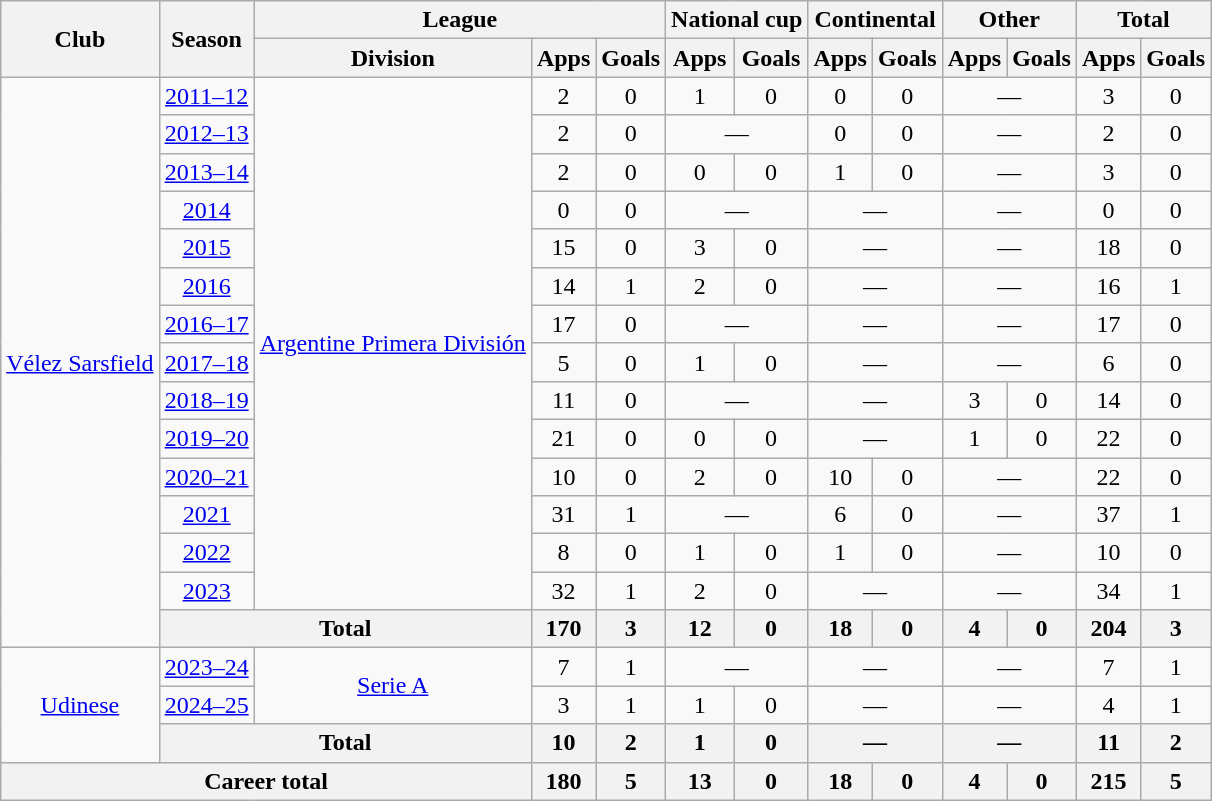<table class="wikitable" style="text-align:center">
<tr>
<th rowspan="2">Club</th>
<th rowspan="2">Season</th>
<th colspan="3">League</th>
<th colspan="2">National cup</th>
<th colspan="2">Continental</th>
<th colspan="2">Other</th>
<th colspan="2">Total</th>
</tr>
<tr>
<th>Division</th>
<th>Apps</th>
<th>Goals</th>
<th>Apps</th>
<th>Goals</th>
<th>Apps</th>
<th>Goals</th>
<th>Apps</th>
<th>Goals</th>
<th>Apps</th>
<th>Goals</th>
</tr>
<tr>
<td rowspan="15"><a href='#'>Vélez Sarsfield</a></td>
<td><a href='#'>2011–12</a></td>
<td rowspan="14"><a href='#'>Argentine Primera División</a></td>
<td>2</td>
<td>0</td>
<td>1</td>
<td>0</td>
<td>0</td>
<td>0</td>
<td colspan="2">—</td>
<td>3</td>
<td>0</td>
</tr>
<tr>
<td><a href='#'>2012–13</a></td>
<td>2</td>
<td>0</td>
<td colspan="2">—</td>
<td>0</td>
<td>0</td>
<td colspan="2">—</td>
<td>2</td>
<td>0</td>
</tr>
<tr>
<td><a href='#'>2013–14</a></td>
<td>2</td>
<td>0</td>
<td>0</td>
<td>0</td>
<td>1</td>
<td>0</td>
<td colspan="2">—</td>
<td>3</td>
<td>0</td>
</tr>
<tr>
<td><a href='#'>2014</a></td>
<td>0</td>
<td>0</td>
<td colspan="2">—</td>
<td colspan="2">—</td>
<td colspan="2">—</td>
<td>0</td>
<td>0</td>
</tr>
<tr>
<td><a href='#'>2015</a></td>
<td>15</td>
<td>0</td>
<td>3</td>
<td>0</td>
<td colspan="2">—</td>
<td colspan="2">—</td>
<td>18</td>
<td>0</td>
</tr>
<tr>
<td><a href='#'>2016</a></td>
<td>14</td>
<td>1</td>
<td>2</td>
<td>0</td>
<td colspan="2">—</td>
<td colspan="2">—</td>
<td>16</td>
<td>1</td>
</tr>
<tr>
<td><a href='#'>2016–17</a></td>
<td>17</td>
<td>0</td>
<td colspan="2">—</td>
<td colspan="2">—</td>
<td colspan="2">—</td>
<td>17</td>
<td>0</td>
</tr>
<tr>
<td><a href='#'>2017–18</a></td>
<td>5</td>
<td>0</td>
<td>1</td>
<td>0</td>
<td colspan="2">—</td>
<td colspan="2">—</td>
<td>6</td>
<td>0</td>
</tr>
<tr>
<td><a href='#'>2018–19</a></td>
<td>11</td>
<td>0</td>
<td colspan="2">—</td>
<td colspan="2">—</td>
<td>3</td>
<td>0</td>
<td>14</td>
<td>0</td>
</tr>
<tr>
<td><a href='#'>2019–20</a></td>
<td>21</td>
<td>0</td>
<td>0</td>
<td>0</td>
<td colspan="2">—</td>
<td>1</td>
<td>0</td>
<td>22</td>
<td>0</td>
</tr>
<tr>
<td><a href='#'>2020–21</a></td>
<td>10</td>
<td>0</td>
<td>2</td>
<td>0</td>
<td>10</td>
<td>0</td>
<td colspan="2">—</td>
<td>22</td>
<td>0</td>
</tr>
<tr>
<td><a href='#'>2021</a></td>
<td>31</td>
<td>1</td>
<td colspan="2">—</td>
<td>6</td>
<td>0</td>
<td colspan="2">—</td>
<td>37</td>
<td>1</td>
</tr>
<tr>
<td><a href='#'>2022</a></td>
<td>8</td>
<td>0</td>
<td>1</td>
<td>0</td>
<td>1</td>
<td>0</td>
<td colspan="2">—</td>
<td>10</td>
<td>0</td>
</tr>
<tr>
<td><a href='#'>2023</a></td>
<td>32</td>
<td>1</td>
<td>2</td>
<td>0</td>
<td colspan="2">—</td>
<td colspan="2">—</td>
<td>34</td>
<td>1</td>
</tr>
<tr>
<th colspan="2">Total</th>
<th>170</th>
<th>3</th>
<th>12</th>
<th>0</th>
<th>18</th>
<th>0</th>
<th>4</th>
<th>0</th>
<th>204</th>
<th>3</th>
</tr>
<tr>
<td rowspan="3"><a href='#'>Udinese</a></td>
<td><a href='#'>2023–24</a></td>
<td rowspan="2"><a href='#'>Serie A</a></td>
<td>7</td>
<td>1</td>
<td colspan="2">—</td>
<td colspan="2">—</td>
<td colspan="2">—</td>
<td>7</td>
<td>1</td>
</tr>
<tr>
<td><a href='#'>2024–25</a></td>
<td>3</td>
<td>1</td>
<td>1</td>
<td>0</td>
<td colspan="2">—</td>
<td colspan="2">—</td>
<td>4</td>
<td>1</td>
</tr>
<tr>
<th colspan="2">Total</th>
<th>10</th>
<th>2</th>
<th>1</th>
<th>0</th>
<th colspan="2">—</th>
<th colspan="2">—</th>
<th>11</th>
<th>2</th>
</tr>
<tr>
<th colspan="3">Career total</th>
<th>180</th>
<th>5</th>
<th>13</th>
<th>0</th>
<th>18</th>
<th>0</th>
<th>4</th>
<th>0</th>
<th>215</th>
<th>5</th>
</tr>
</table>
